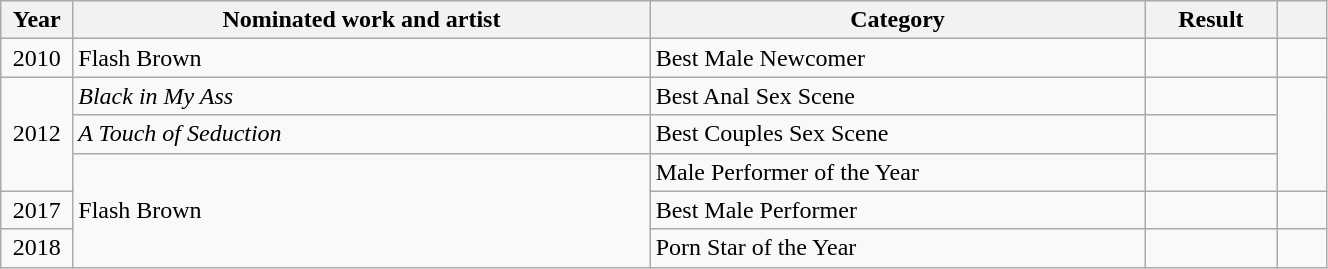<table class="wikitable" style="width:70%;">
<tr>
<th width=4%>Year</th>
<th style="width:35%;">Nominated work and artist</th>
<th style="width:30%;">Category</th>
<th style="width:8%;">Result</th>
<th width=3%></th>
</tr>
<tr>
<td style="text-align:center;">2010</td>
<td>Flash Brown</td>
<td>Best Male Newcomer</td>
<td></td>
<td style="text-align:center;"></td>
</tr>
<tr>
<td style="text-align:center;" rowspan="3">2012</td>
<td><em>Black in My Ass</em></td>
<td>Best Anal Sex Scene</td>
<td></td>
<td style="text-align:center;" rowspan="3"></td>
</tr>
<tr>
<td><em>A Touch of Seduction</em></td>
<td>Best Couples Sex Scene</td>
<td></td>
</tr>
<tr>
<td rowspan="3">Flash Brown</td>
<td>Male Performer of the Year</td>
<td></td>
</tr>
<tr>
<td style="text-align:center;">2017</td>
<td>Best Male Performer</td>
<td></td>
<td style="text-align:center;"></td>
</tr>
<tr>
<td style="text-align:center;">2018</td>
<td>Porn Star of the Year</td>
<td></td>
<td style="text-align:center;"></td>
</tr>
</table>
